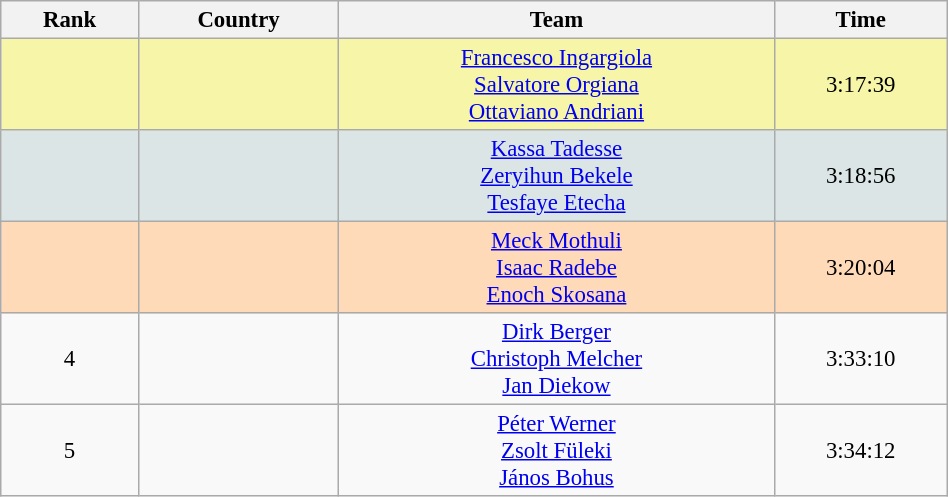<table class="wikitable sortable" style=" text-align:center; font-size:95%;" width="50%">
<tr>
<th>Rank</th>
<th>Country</th>
<th>Team</th>
<th>Time</th>
</tr>
<tr bgcolor="#F7F6A8">
<td align=center></td>
<td></td>
<td><a href='#'>Francesco Ingargiola</a><br><a href='#'>Salvatore Orgiana</a><br><a href='#'>Ottaviano Andriani</a></td>
<td>3:17:39</td>
</tr>
<tr bgcolor="#DCE5E5">
<td align=center></td>
<td></td>
<td><a href='#'>Kassa Tadesse</a><br><a href='#'>Zeryihun Bekele</a><br><a href='#'>Tesfaye Etecha</a></td>
<td>3:18:56</td>
</tr>
<tr bgcolor="#FFDAB9">
<td align=center></td>
<td></td>
<td><a href='#'>Meck Mothuli</a><br><a href='#'>Isaac Radebe</a><br><a href='#'>Enoch Skosana</a></td>
<td>3:20:04</td>
</tr>
<tr>
<td align=center>4</td>
<td></td>
<td><a href='#'>Dirk Berger</a><br><a href='#'>Christoph Melcher</a><br><a href='#'>Jan Diekow</a></td>
<td>3:33:10</td>
</tr>
<tr>
<td align=center>5</td>
<td></td>
<td><a href='#'>Péter Werner</a><br><a href='#'>Zsolt Füleki</a><br><a href='#'>János Bohus</a></td>
<td>3:34:12</td>
</tr>
</table>
